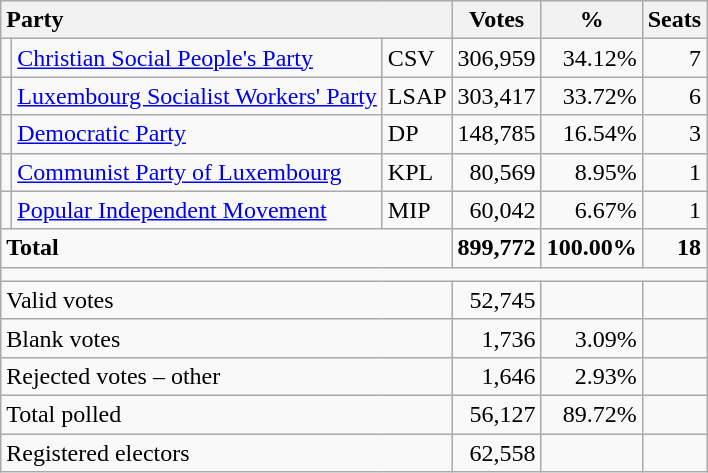<table class="wikitable" border="1" style="text-align:right;">
<tr>
<th style="text-align:left;" valign=bottom colspan=3>Party</th>
<th align=center valign=bottom width="50">Votes</th>
<th align=center valign=bottom width="50">%</th>
<th align=center>Seats</th>
</tr>
<tr>
<td></td>
<td align=left><a href='#'>Christian Social People's Party</a></td>
<td align=left>CSV</td>
<td>306,959</td>
<td>34.12%</td>
<td>7</td>
</tr>
<tr>
<td></td>
<td align=left><a href='#'>Luxembourg Socialist Workers' Party</a></td>
<td align=left>LSAP</td>
<td>303,417</td>
<td>33.72%</td>
<td>6</td>
</tr>
<tr>
<td></td>
<td align=left><a href='#'>Democratic Party</a></td>
<td align=left>DP</td>
<td>148,785</td>
<td>16.54%</td>
<td>3</td>
</tr>
<tr>
<td></td>
<td align=left><a href='#'>Communist Party of Luxembourg</a></td>
<td align=left>KPL</td>
<td>80,569</td>
<td>8.95%</td>
<td>1</td>
</tr>
<tr>
<td></td>
<td align=left><a href='#'>Popular Independent Movement</a></td>
<td align=left>MIP</td>
<td>60,042</td>
<td>6.67%</td>
<td>1</td>
</tr>
<tr style="font-weight:bold">
<td align=left colspan=3>Total</td>
<td>899,772</td>
<td>100.00%</td>
<td>18</td>
</tr>
<tr>
<td colspan=6 height="2"></td>
</tr>
<tr>
<td align=left colspan=3>Valid votes</td>
<td>52,745</td>
<td></td>
<td></td>
</tr>
<tr>
<td align=left colspan=3>Blank votes</td>
<td>1,736</td>
<td>3.09%</td>
<td></td>
</tr>
<tr>
<td align=left colspan=3>Rejected votes – other</td>
<td>1,646</td>
<td>2.93%</td>
<td></td>
</tr>
<tr>
<td align=left colspan=3>Total polled</td>
<td>56,127</td>
<td>89.72%</td>
<td></td>
</tr>
<tr>
<td align=left colspan=3>Registered electors</td>
<td>62,558</td>
<td></td>
<td></td>
</tr>
</table>
